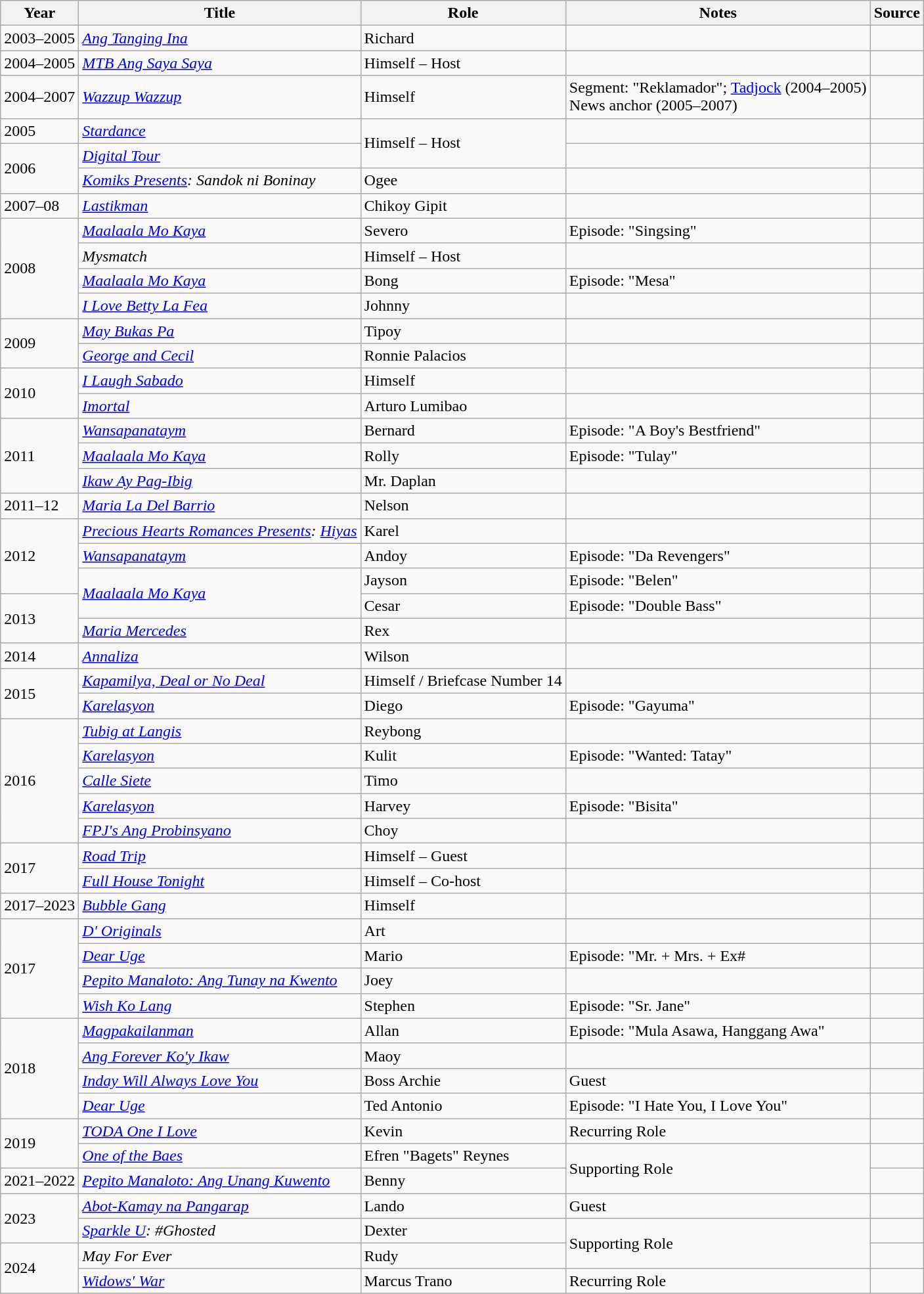<table class="wikitable sortable" >
<tr>
<th>Year</th>
<th>Title</th>
<th>Role</th>
<th class="unsortable">Notes </th>
<th class="unsortable">Source </th>
</tr>
<tr>
<td>2003–2005</td>
<td><em><a href='#'>Ang Tanging Ina</a></em></td>
<td>Richard</td>
<td></td>
<td></td>
</tr>
<tr>
<td>2004–2005</td>
<td><em><a href='#'>MTB Ang Saya Saya</a></em></td>
<td>Himself – Host</td>
<td></td>
<td></td>
</tr>
<tr>
<td>2004–2007</td>
<td><em><a href='#'>Wazzup Wazzup</a></em></td>
<td>Himself</td>
<td>Segment: "Reklamador"; <a href='#'>Tadjock</a> (2004–2005)<br>News anchor (2005–2007)</td>
<td></td>
</tr>
<tr>
<td>2005</td>
<td><em><a href='#'>Stardance</a></em></td>
<td rowspan="2">Himself – Host</td>
<td></td>
<td></td>
</tr>
<tr>
<td rowspan="2">2006</td>
<td><em><a href='#'>Digital Tour</a></em></td>
<td></td>
<td></td>
</tr>
<tr>
<td><em><a href='#'>Komiks Presents</a>: Sandok ni Boninay</em></td>
<td>Ogee</td>
<td></td>
<td></td>
</tr>
<tr>
<td>2007–08</td>
<td><em><a href='#'>Lastikman</a></em></td>
<td>Chikoy Gipit</td>
<td></td>
<td></td>
</tr>
<tr>
<td rowspan="4">2008</td>
<td><em><a href='#'>Maalaala Mo Kaya</a></em></td>
<td>Severo</td>
<td>Episode: "Singsing"</td>
<td></td>
</tr>
<tr>
<td><em>Mysmatch</em></td>
<td>Himself – Host</td>
<td></td>
<td></td>
</tr>
<tr>
<td><em><a href='#'>Maalaala Mo Kaya</a></em></td>
<td>Bong</td>
<td>Episode: "Mesa"</td>
<td></td>
</tr>
<tr>
<td><em><a href='#'>I Love Betty La Fea</a></em></td>
<td>Johnny</td>
<td></td>
<td></td>
</tr>
<tr>
<td rowspan="2">2009</td>
<td><em><a href='#'>May Bukas Pa</a></em></td>
<td>Tipoy</td>
<td></td>
<td></td>
</tr>
<tr>
<td><em><a href='#'>George and Cecil</a></em></td>
<td>Ronnie Palacios</td>
<td></td>
<td></td>
</tr>
<tr>
<td rowspan="2">2010</td>
<td><em><a href='#'>I Laugh Sabado</a></em></td>
<td>Himself</td>
<td></td>
<td></td>
</tr>
<tr>
<td><em><a href='#'>Imortal</a></em></td>
<td>Arturo Lumibao</td>
<td></td>
<td></td>
</tr>
<tr>
<td rowspan="3">2011</td>
<td><em><a href='#'>Wansapanataym</a></em></td>
<td>Bernard</td>
<td>Episode: "A Boy's Bestfriend"</td>
<td></td>
</tr>
<tr>
<td><em><a href='#'>Maalaala Mo Kaya</a></em></td>
<td>Rolly</td>
<td>Episode: "Tulay"</td>
<td></td>
</tr>
<tr>
<td><em><a href='#'>Ikaw Ay Pag-Ibig</a></em></td>
<td>Mr. Daplan</td>
<td></td>
<td></td>
</tr>
<tr>
<td>2011–12</td>
<td><em><a href='#'>Maria La Del Barrio</a></em></td>
<td>Nelson</td>
<td></td>
<td></td>
</tr>
<tr>
<td rowspan="3">2012</td>
<td><em><a href='#'>Precious Hearts Romances Presents</a>: <a href='#'>Hiyas</a></em></td>
<td>Karel</td>
<td></td>
<td></td>
</tr>
<tr>
<td><em><a href='#'>Wansapanataym</a></em></td>
<td>Andoy</td>
<td>Episode: "Da Revengers"</td>
<td></td>
</tr>
<tr>
<td rowspan="2"><em><a href='#'>Maalaala Mo Kaya</a></em></td>
<td>Jayson</td>
<td>Episode: "Belen"</td>
<td></td>
</tr>
<tr>
<td rowspan="2">2013</td>
<td>Cesar</td>
<td>Episode: "Double Bass"</td>
<td></td>
</tr>
<tr>
<td><em><a href='#'>Maria Mercedes</a></em></td>
<td>Rex</td>
<td></td>
<td></td>
</tr>
<tr>
<td>2014</td>
<td><em><a href='#'>Annaliza</a></em></td>
<td>Wilson</td>
<td></td>
<td></td>
</tr>
<tr>
<td rowspan="2">2015</td>
<td><em><a href='#'>Kapamilya, Deal or No Deal</a></em></td>
<td>Himself / Briefcase Number 14</td>
<td></td>
<td></td>
</tr>
<tr>
<td><em><a href='#'>Karelasyon</a></em></td>
<td>Diego</td>
<td>Episode: "Gayuma"</td>
<td></td>
</tr>
<tr>
<td rowspan="5">2016</td>
<td><em><a href='#'>Tubig at Langis</a></em></td>
<td>Reybong</td>
<td></td>
<td></td>
</tr>
<tr>
<td><em><a href='#'>Karelasyon</a></em></td>
<td>Kulit</td>
<td>Episode: "Wanted: Tatay"</td>
<td></td>
</tr>
<tr>
<td><em><a href='#'>Calle Siete</a></em></td>
<td>Timo</td>
<td></td>
<td></td>
</tr>
<tr>
<td><em><a href='#'>Karelasyon</a></em></td>
<td>Harvey</td>
<td>Episode: "Bisita"</td>
<td></td>
</tr>
<tr>
<td><em><a href='#'>FPJ's Ang Probinsyano</a></em></td>
<td>Choy</td>
<td></td>
<td></td>
</tr>
<tr>
<td rowspan="2">2017</td>
<td><a href='#'><em>Road Trip</em></a></td>
<td>Himself – Guest</td>
<td></td>
<td></td>
</tr>
<tr>
<td><em><a href='#'>Full House Tonight</a></em></td>
<td>Himself – Co-host</td>
<td></td>
<td></td>
</tr>
<tr>
<td>2017–2023</td>
<td><em><a href='#'>Bubble Gang</a></em></td>
<td>Himself</td>
<td></td>
<td></td>
</tr>
<tr>
<td rowspan="4">2017</td>
<td><em><a href='#'>D' Originals</a></em></td>
<td>Art</td>
<td></td>
<td></td>
</tr>
<tr>
<td><em><a href='#'>Dear Uge</a></em></td>
<td>Mario</td>
<td>Episode: "Mr. + Mrs. + Ex#</td>
<td></td>
</tr>
<tr>
<td><a href='#'><em>Pepito Manaloto: Ang Tunay na Kwento</em></a></td>
<td>Joey</td>
<td></td>
<td></td>
</tr>
<tr>
<td><em><a href='#'>Wish Ko Lang</a></em></td>
<td>Stephen</td>
<td>Episode: "Sr. Jane"</td>
<td></td>
</tr>
<tr>
<td rowspan="4">2018</td>
<td><em><a href='#'>Magpakailanman</a></em></td>
<td>Allan</td>
<td>Episode: "Mula Asawa, Hanggang Awa"</td>
<td></td>
</tr>
<tr>
<td><em><a href='#'>Ang Forever Ko'y Ikaw</a></em></td>
<td>Maoy</td>
<td></td>
<td></td>
</tr>
<tr>
<td><em><a href='#'>Inday Will Always Love You</a></em></td>
<td>Boss Archie</td>
<td>Guest</td>
<td></td>
</tr>
<tr>
<td><em><a href='#'>Dear Uge</a></em></td>
<td>Ted Antonio</td>
<td>Episode: "I Hate You, I Love You"</td>
<td></td>
</tr>
<tr>
<td rowspan="2">2019</td>
<td><em><a href='#'>TODA One I Love</a></em></td>
<td>Kevin</td>
<td>Recurring Role</td>
<td></td>
</tr>
<tr>
<td><em><a href='#'>One of the Baes</a></em></td>
<td>Efren "Bagets" Reynes</td>
<td rowspan="2">Supporting Role</td>
<td></td>
</tr>
<tr>
<td>2021–2022</td>
<td><a href='#'><em>Pepito Manaloto: Ang Unang Kuwento</em></a></td>
<td>Benny</td>
<td></td>
</tr>
<tr>
<td rowspan="2">2023</td>
<td><em><a href='#'>Abot-Kamay na Pangarap</a></em></td>
<td>Lando</td>
<td>Guest</td>
<td></td>
</tr>
<tr>
<td><em><a href='#'>Sparkle U</a>: #Ghosted</em></td>
<td>Dexter</td>
<td rowspan="2">Supporting Role</td>
<td></td>
</tr>
<tr>
<td rowspan="2">2024</td>
<td><em>May For Ever</em></td>
<td>Rudy</td>
<td></td>
</tr>
<tr>
<td><em><a href='#'>Widows' War</a></em></td>
<td>Marcus Trano</td>
<td>Recurring Role</td>
<td></td>
</tr>
</table>
